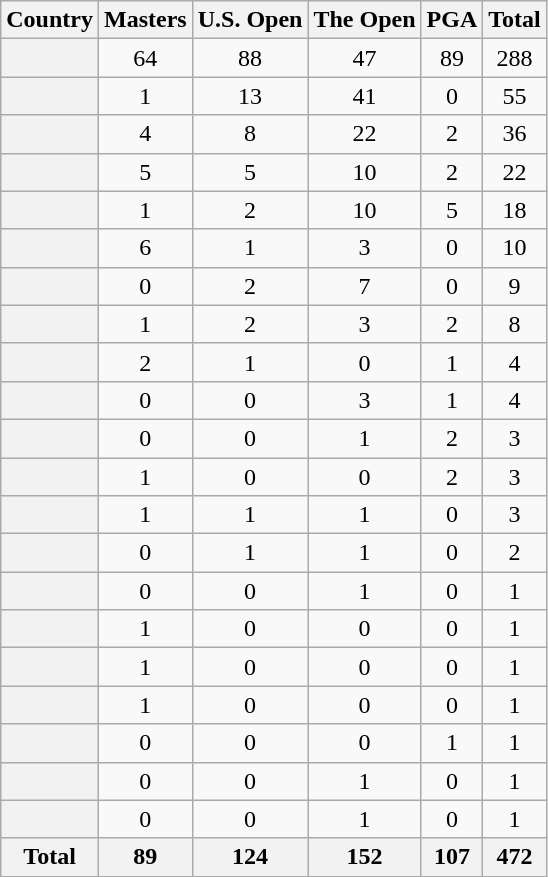<table class="sortable plainrowheaders wikitable">
<tr>
<th scope=col>Country</th>
<th scope=col>Masters</th>
<th scope=col>U.S. Open</th>
<th scope=col>The Open</th>
<th scope=col>PGA</th>
<th scope=col>Total</th>
</tr>
<tr>
<th scope=row></th>
<td align=center>64</td>
<td align=center>88</td>
<td align=center>47</td>
<td align=center>89</td>
<td align=center>288</td>
</tr>
<tr>
<th scope=row></th>
<td align=center>1</td>
<td align=center>13</td>
<td align=center>41</td>
<td align=center>0</td>
<td align=center>55</td>
</tr>
<tr>
<th scope=row></th>
<td align=center>4</td>
<td align=center>8</td>
<td align=center>22</td>
<td align=center>2</td>
<td align=center>36</td>
</tr>
<tr>
<th scope=row></th>
<td align=center>5</td>
<td align=center>5</td>
<td align=center>10</td>
<td align=center>2</td>
<td align=center>22</td>
</tr>
<tr>
<th scope=row></th>
<td align=center>1</td>
<td align=center>2</td>
<td align=center>10</td>
<td align=center>5</td>
<td align=center>18</td>
</tr>
<tr>
<th scope=row></th>
<td align=center>6</td>
<td align=center>1</td>
<td align=center>3</td>
<td align=center>0</td>
<td align=center>10</td>
</tr>
<tr>
<th scope=row></th>
<td align=center>0</td>
<td align=center>2</td>
<td align=center>7</td>
<td align=center>0</td>
<td align=center>9</td>
</tr>
<tr>
<th scope=row></th>
<td align=center>1</td>
<td align=center>2</td>
<td align=center>3</td>
<td align=center>2</td>
<td align=center>8</td>
</tr>
<tr>
<th scope=row></th>
<td align=center>2</td>
<td align=center>1</td>
<td align=center>0</td>
<td align=center>1</td>
<td align=center>4</td>
</tr>
<tr>
<th scope=row></th>
<td align=center>0</td>
<td align=center>0</td>
<td align=center>3</td>
<td align=center>1</td>
<td align=center>4</td>
</tr>
<tr>
<th scope=row></th>
<td align=center>0</td>
<td align=center>0</td>
<td align=center>1</td>
<td align=center>2</td>
<td align=center>3</td>
</tr>
<tr>
<th scope=row></th>
<td align=center>1</td>
<td align=center>0</td>
<td align=center>0</td>
<td align=center>2</td>
<td align=center>3</td>
</tr>
<tr>
<th scope=row></th>
<td align=center>1</td>
<td align=center>1</td>
<td align=center>1</td>
<td align=center>0</td>
<td align=center>3</td>
</tr>
<tr>
<th scope=row></th>
<td align=center>0</td>
<td align=center>1</td>
<td align=center>1</td>
<td align=center>0</td>
<td align=center>2</td>
</tr>
<tr>
<th scope=row></th>
<td align=center>0</td>
<td align=center>0</td>
<td align=center>1</td>
<td align=center>0</td>
<td align=center>1</td>
</tr>
<tr>
<th scope=row></th>
<td align=center>1</td>
<td align=center>0</td>
<td align=center>0</td>
<td align=center>0</td>
<td align=center>1</td>
</tr>
<tr>
<th scope=row></th>
<td align=center>1</td>
<td align=center>0</td>
<td align=center>0</td>
<td align=center>0</td>
<td align=center>1</td>
</tr>
<tr>
<th scope=row></th>
<td align=center>1</td>
<td align=center>0</td>
<td align=center>0</td>
<td align=center>0</td>
<td align=center>1</td>
</tr>
<tr>
<th scope=row></th>
<td align=center>0</td>
<td align=center>0</td>
<td align=center>0</td>
<td align=center>1</td>
<td align=center>1</td>
</tr>
<tr>
<th scope=row></th>
<td align=center>0</td>
<td align=center>0</td>
<td align=center>1</td>
<td align=center>0</td>
<td align=center>1</td>
</tr>
<tr>
<th scope=row></th>
<td align=center>0</td>
<td align=center>0</td>
<td align=center>1</td>
<td align=center>0</td>
<td align=center>1</td>
</tr>
<tr>
<th>Total</th>
<th>89</th>
<th>124</th>
<th>152</th>
<th>107</th>
<th>472</th>
</tr>
</table>
